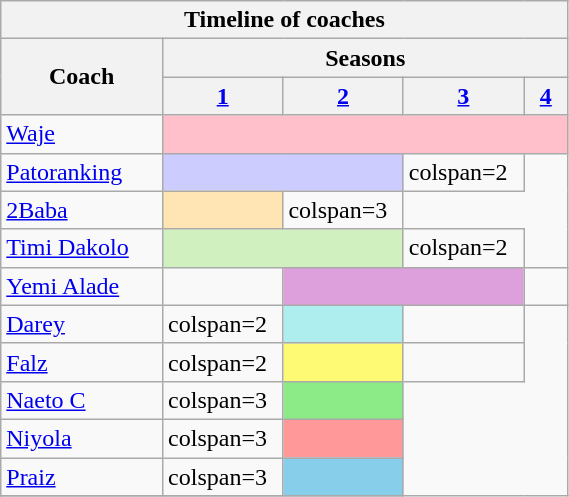<table class="wikitable plainrowheaders collapsible mw-collapsible" style="width:30%">
<tr>
<th colspan=5>Timeline of coaches</th>
</tr>
<tr>
<th rowspan=2 style="width:20%;">Coach</th>
<th colspan=4>Seasons</th>
</tr>
<tr>
<th style="width:6%;"><a href='#'>1</a></th>
<th style="width:6%;"><a href='#'>2</a></th>
<th style="width:6%;"><a href='#'>3</a></th>
<th style="width:6%;"><a href='#'>4</a></th>
</tr>
<tr>
<td><a href='#'>Waje</a></td>
<td colspan=4 bgcolor="pink"></td>
</tr>
<tr>
<td><a href='#'>Patoranking</a></td>
<td colspan=2 bgcolor="#ccf"></td>
<td>colspan=2 </td>
</tr>
<tr>
<td><a href='#'>2Baba</a></td>
<td bgcolor="#ffe5b4"></td>
<td>colspan=3 </td>
</tr>
<tr>
<td><a href='#'>Timi Dakolo</a></td>
<td colspan=2 bgcolor="#d0f0c0"></td>
<td>colspan=2 </td>
</tr>
<tr>
<td><a href='#'>Yemi Alade</a></td>
<td></td>
<td colspan=2 bgcolor="#dda0dd"></td>
<td></td>
</tr>
<tr>
<td><a href='#'>Darey</a></td>
<td>colspan=2 </td>
<td bgcolor="#afeeee"></td>
<td></td>
</tr>
<tr>
<td><a href='#'>Falz</a></td>
<td>colspan=2 </td>
<td bgcolor="#fffa73"></td>
<td></td>
</tr>
<tr>
<td><a href='#'>Naeto C</a></td>
<td>colspan=3 </td>
<td bgcolor="#8deb87"></td>
</tr>
<tr>
<td><a href='#'>Niyola</a></td>
<td>colspan=3 </td>
<td bgcolor="#ff9999"></td>
</tr>
<tr>
<td><a href='#'>Praiz</a></td>
<td>colspan=3 </td>
<td bgcolor="#87ceeb"></td>
</tr>
<tr>
</tr>
</table>
